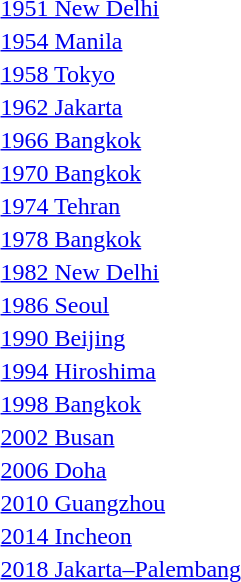<table>
<tr>
<td><a href='#'>1951 New Delhi</a></td>
<td></td>
<td></td>
<td></td>
</tr>
<tr>
<td><a href='#'>1954 Manila</a></td>
<td></td>
<td></td>
<td></td>
</tr>
<tr>
<td><a href='#'>1958 Tokyo</a></td>
<td></td>
<td></td>
<td></td>
</tr>
<tr>
<td><a href='#'>1962 Jakarta</a></td>
<td></td>
<td></td>
<td></td>
</tr>
<tr>
<td><a href='#'>1966 Bangkok</a></td>
<td></td>
<td></td>
<td></td>
</tr>
<tr>
<td><a href='#'>1970 Bangkok</a></td>
<td></td>
<td></td>
<td></td>
</tr>
<tr>
<td><a href='#'>1974 Tehran</a></td>
<td></td>
<td></td>
<td></td>
</tr>
<tr>
<td><a href='#'>1978 Bangkok</a></td>
<td></td>
<td></td>
<td></td>
</tr>
<tr>
<td><a href='#'>1982 New Delhi</a></td>
<td></td>
<td></td>
<td></td>
</tr>
<tr>
<td><a href='#'>1986 Seoul</a></td>
<td></td>
<td></td>
<td></td>
</tr>
<tr>
<td><a href='#'>1990 Beijing</a></td>
<td></td>
<td></td>
<td></td>
</tr>
<tr>
<td><a href='#'>1994 Hiroshima</a></td>
<td></td>
<td></td>
<td></td>
</tr>
<tr>
<td><a href='#'>1998 Bangkok</a></td>
<td></td>
<td></td>
<td></td>
</tr>
<tr>
<td><a href='#'>2002 Busan</a></td>
<td></td>
<td></td>
<td></td>
</tr>
<tr>
<td><a href='#'>2006 Doha</a></td>
<td></td>
<td></td>
<td></td>
</tr>
<tr>
<td><a href='#'>2010 Guangzhou</a></td>
<td></td>
<td></td>
<td></td>
</tr>
<tr>
<td><a href='#'>2014 Incheon</a></td>
<td></td>
<td></td>
<td></td>
</tr>
<tr>
<td><a href='#'>2018 Jakarta–Palembang</a></td>
<td></td>
<td></td>
<td></td>
</tr>
</table>
